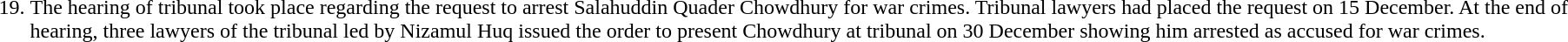<table>
<tr valign=top>
<td>19.</td>
<td>The hearing of tribunal took place regarding the request to arrest Salahuddin Quader Chowdhury for war crimes. Tribunal lawyers had placed the request on 15 December. At the end of hearing, three lawyers of the tribunal led by Nizamul Huq issued the order to present Chowdhury at tribunal on 30 December showing him arrested as accused for war crimes.</td>
</tr>
</table>
